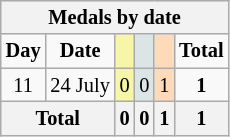<table class="wikitable" style="font-size:85%; text-align:center;">
<tr style="background:#efefef;">
<th colspan=6><strong>Medals by date</strong></th>
</tr>
<tr>
<td><strong>Day</strong></td>
<td><strong>Date</strong></td>
<td style="background:#F7F6A8;"></td>
<td style="background:#DCE5E5;"></td>
<td style="background:#FFDAB9;"></td>
<td><strong>Total</strong></td>
</tr>
<tr>
<td>11</td>
<td>24 July</td>
<td style="background:#F7F6A8;">0</td>
<td style="background:#DCE5E5;">0</td>
<td style="background:#FFDAB9;">1</td>
<td><strong>1</strong></td>
</tr>
<tr>
<th colspan="2">Total</th>
<th>0</th>
<th>0</th>
<th>1</th>
<th>1</th>
</tr>
</table>
